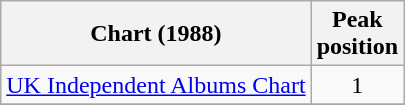<table class="wikitable">
<tr>
<th>Chart (1988)</th>
<th>Peak<br>position</th>
</tr>
<tr>
<td><a href='#'>UK Independent Albums Chart</a></td>
<td align="center">1</td>
</tr>
<tr>
</tr>
</table>
